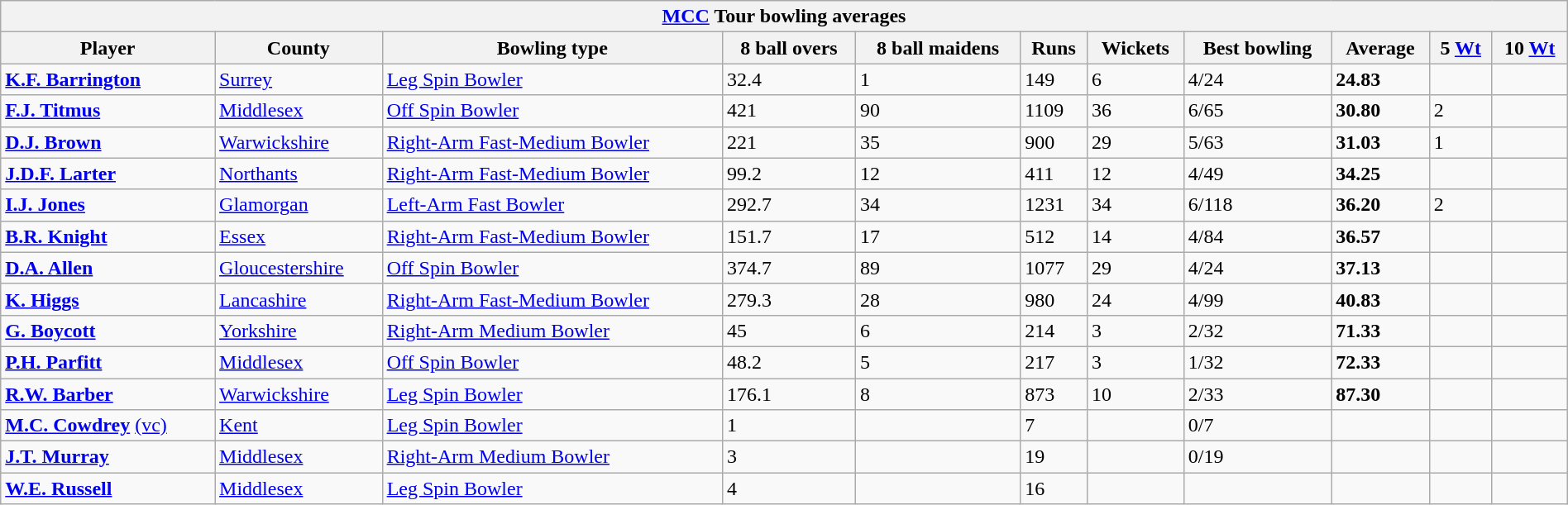<table class="wikitable" style="width:100%;">
<tr>
<th colspan=11><a href='#'>MCC</a> Tour bowling averages</th>
</tr>
<tr>
<th>Player</th>
<th>County</th>
<th>Bowling type</th>
<th>8 ball overs</th>
<th>8 ball maidens</th>
<th>Runs</th>
<th>Wickets</th>
<th>Best bowling</th>
<th>Average</th>
<th>5 <a href='#'>Wt</a></th>
<th>10 <a href='#'>Wt</a></th>
</tr>
<tr align=left>
<td><strong><a href='#'>K.F. Barrington</a></strong></td>
<td><a href='#'>Surrey</a></td>
<td><a href='#'>Leg Spin Bowler</a></td>
<td>32.4</td>
<td>1</td>
<td>149</td>
<td>6</td>
<td>4/24</td>
<td><strong>24.83</strong></td>
<td></td>
<td></td>
</tr>
<tr align=left>
<td><strong><a href='#'>F.J. Titmus</a></strong></td>
<td><a href='#'>Middlesex</a></td>
<td><a href='#'>Off Spin Bowler</a></td>
<td>421</td>
<td>90</td>
<td>1109</td>
<td>36</td>
<td>6/65</td>
<td><strong>30.80</strong></td>
<td>2</td>
<td></td>
</tr>
<tr align=left>
<td><strong><a href='#'>D.J. Brown</a></strong></td>
<td><a href='#'>Warwickshire</a></td>
<td><a href='#'>Right-Arm Fast-Medium Bowler</a></td>
<td>221</td>
<td>35</td>
<td>900</td>
<td>29</td>
<td>5/63</td>
<td><strong>31.03</strong></td>
<td>1</td>
<td></td>
</tr>
<tr align=left>
<td><strong><a href='#'>J.D.F. Larter</a></strong></td>
<td><a href='#'>Northants</a></td>
<td><a href='#'>Right-Arm Fast-Medium Bowler</a></td>
<td>99.2</td>
<td>12</td>
<td>411</td>
<td>12</td>
<td>4/49</td>
<td><strong>34.25</strong></td>
<td></td>
<td></td>
</tr>
<tr align=left>
<td><strong><a href='#'>I.J. Jones</a></strong></td>
<td><a href='#'>Glamorgan</a></td>
<td><a href='#'>Left-Arm Fast Bowler</a></td>
<td>292.7</td>
<td>34</td>
<td>1231</td>
<td>34</td>
<td>6/118</td>
<td><strong>36.20</strong></td>
<td>2</td>
<td></td>
</tr>
<tr align=left>
<td><strong><a href='#'>B.R. Knight</a></strong></td>
<td><a href='#'>Essex</a></td>
<td><a href='#'>Right-Arm Fast-Medium Bowler</a></td>
<td>151.7</td>
<td>17</td>
<td>512</td>
<td>14</td>
<td>4/84</td>
<td><strong>36.57</strong></td>
<td></td>
<td></td>
</tr>
<tr align=left>
<td><strong><a href='#'>D.A. Allen</a></strong></td>
<td><a href='#'>Gloucestershire</a></td>
<td><a href='#'>Off Spin Bowler</a></td>
<td>374.7</td>
<td>89</td>
<td>1077</td>
<td>29</td>
<td>4/24</td>
<td><strong>37.13</strong></td>
<td></td>
<td></td>
</tr>
<tr align=left>
<td><strong><a href='#'>K. Higgs</a></strong></td>
<td><a href='#'>Lancashire</a></td>
<td><a href='#'>Right-Arm Fast-Medium Bowler</a></td>
<td>279.3</td>
<td>28</td>
<td>980</td>
<td>24</td>
<td>4/99</td>
<td><strong>40.83</strong></td>
<td></td>
<td></td>
</tr>
<tr align=left>
<td><strong><a href='#'>G. Boycott</a></strong></td>
<td><a href='#'>Yorkshire</a></td>
<td><a href='#'>Right-Arm Medium Bowler</a></td>
<td>45</td>
<td>6</td>
<td>214</td>
<td>3</td>
<td>2/32</td>
<td><strong>71.33</strong></td>
<td></td>
<td></td>
</tr>
<tr align=left>
<td><strong><a href='#'>P.H. Parfitt</a></strong></td>
<td><a href='#'>Middlesex</a></td>
<td><a href='#'>Off Spin Bowler</a></td>
<td>48.2</td>
<td>5</td>
<td>217</td>
<td>3</td>
<td>1/32</td>
<td><strong>72.33</strong></td>
<td></td>
<td></td>
</tr>
<tr align=left>
<td><strong><a href='#'>R.W. Barber</a></strong></td>
<td><a href='#'>Warwickshire</a></td>
<td><a href='#'>Leg Spin Bowler</a></td>
<td>176.1</td>
<td>8</td>
<td>873</td>
<td>10</td>
<td>2/33</td>
<td><strong>87.30</strong></td>
<td></td>
<td></td>
</tr>
<tr align=left>
<td><strong><a href='#'>M.C. Cowdrey</a></strong> <a href='#'>(vc)</a></td>
<td><a href='#'>Kent</a></td>
<td><a href='#'>Leg Spin Bowler</a></td>
<td>1</td>
<td></td>
<td>7</td>
<td></td>
<td>0/7</td>
<td></td>
<td></td>
<td></td>
</tr>
<tr align=left>
<td><strong><a href='#'>J.T. Murray</a></strong></td>
<td><a href='#'>Middlesex</a></td>
<td><a href='#'>Right-Arm Medium Bowler</a></td>
<td>3</td>
<td></td>
<td>19</td>
<td></td>
<td>0/19</td>
<td></td>
<td></td>
<td></td>
</tr>
<tr align=left>
<td><strong><a href='#'>W.E. Russell</a></strong></td>
<td><a href='#'>Middlesex</a></td>
<td><a href='#'>Leg Spin Bowler</a></td>
<td>4</td>
<td></td>
<td>16</td>
<td></td>
<td></td>
<td></td>
<td></td>
<td></td>
</tr>
</table>
